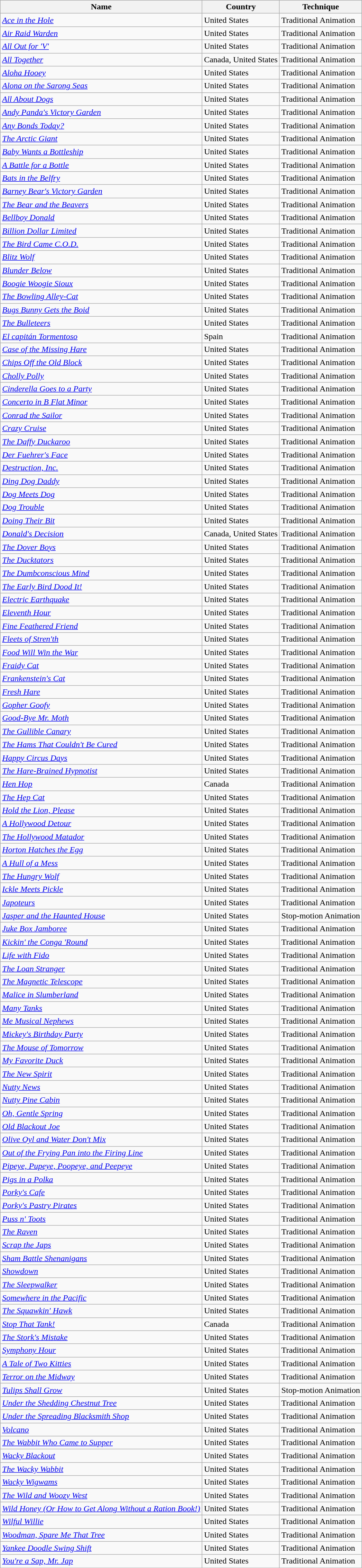<table class="wikitable sortable">
<tr>
<th>Name</th>
<th>Country</th>
<th>Technique</th>
</tr>
<tr>
<td><em><a href='#'>Ace in the Hole</a></em></td>
<td>United States</td>
<td>Traditional Animation</td>
</tr>
<tr>
<td><em><a href='#'>Air Raid Warden</a></em></td>
<td>United States</td>
<td>Traditional Animation</td>
</tr>
<tr>
<td><em><a href='#'>All Out for 'V'</a></em></td>
<td>United States</td>
<td>Traditional Animation</td>
</tr>
<tr>
<td><em><a href='#'>All Together</a></em></td>
<td>Canada, United States</td>
<td>Traditional Animation</td>
</tr>
<tr>
<td><em><a href='#'>Aloha Hooey</a></em></td>
<td>United States</td>
<td>Traditional Animation</td>
</tr>
<tr>
<td><em><a href='#'>Alona on the Sarong Seas</a></em></td>
<td>United States</td>
<td>Traditional Animation</td>
</tr>
<tr>
<td><em><a href='#'>All About Dogs</a></em></td>
<td>United States</td>
<td>Traditional Animation</td>
</tr>
<tr>
<td><em><a href='#'>Andy Panda's Victory Garden</a></em></td>
<td>United States</td>
<td>Traditional Animation</td>
</tr>
<tr>
<td><em><a href='#'>Any Bonds Today?</a></em></td>
<td>United States</td>
<td>Traditional Animation</td>
</tr>
<tr>
<td><em><a href='#'>The Arctic Giant</a></em></td>
<td>United States</td>
<td>Traditional Animation</td>
</tr>
<tr>
<td><em><a href='#'>Baby Wants a Bottleship</a></em></td>
<td>United States</td>
<td>Traditional Animation</td>
</tr>
<tr>
<td><em><a href='#'>A Battle for a Bottle</a></em></td>
<td>United States</td>
<td>Traditional Animation</td>
</tr>
<tr>
<td><em><a href='#'>Bats in the Belfry</a></em></td>
<td>United States</td>
<td>Traditional Animation</td>
</tr>
<tr>
<td><em><a href='#'>Barney Bear's Victory Garden</a></em></td>
<td>United States</td>
<td>Traditional Animation</td>
</tr>
<tr>
<td><em><a href='#'>The Bear and the Beavers</a></em></td>
<td>United States</td>
<td>Traditional Animation</td>
</tr>
<tr>
<td><em><a href='#'>Bellboy Donald</a></em></td>
<td>United States</td>
<td>Traditional Animation</td>
</tr>
<tr>
<td><em><a href='#'>Billion Dollar Limited</a></em></td>
<td>United States</td>
<td>Traditional Animation</td>
</tr>
<tr>
<td><em><a href='#'>The Bird Came C.O.D.</a></em></td>
<td>United States</td>
<td>Traditional Animation</td>
</tr>
<tr>
<td><em><a href='#'>Blitz Wolf</a></em></td>
<td>United States</td>
<td>Traditional Animation</td>
</tr>
<tr>
<td><em><a href='#'>Blunder Below</a></em></td>
<td>United States</td>
<td>Traditional Animation</td>
</tr>
<tr>
<td><em><a href='#'>Boogie Woogie Sioux</a></em></td>
<td>United States</td>
<td>Traditional Animation</td>
</tr>
<tr>
<td><em><a href='#'>The Bowling Alley-Cat</a></em></td>
<td>United States</td>
<td>Traditional Animation</td>
</tr>
<tr>
<td><em><a href='#'>Bugs Bunny Gets the Boid</a></em></td>
<td>United States</td>
<td>Traditional Animation</td>
</tr>
<tr>
<td><em><a href='#'>The Bulleteers</a></em></td>
<td>United States</td>
<td>Traditional Animation</td>
</tr>
<tr>
<td><em><a href='#'>El capitán Tormentoso</a></em></td>
<td>Spain</td>
<td>Traditional Animation</td>
</tr>
<tr>
<td><em><a href='#'>Case of the Missing Hare</a></em></td>
<td>United States</td>
<td>Traditional Animation</td>
</tr>
<tr>
<td><em><a href='#'>Chips Off the Old Block</a></em></td>
<td>United States</td>
<td>Traditional Animation</td>
</tr>
<tr>
<td><em><a href='#'>Cholly Polly</a></em></td>
<td>United States</td>
<td>Traditional Animation</td>
</tr>
<tr>
<td><em><a href='#'>Cinderella Goes to a Party</a></em></td>
<td>United States</td>
<td>Traditional Animation</td>
</tr>
<tr>
<td><em><a href='#'>Concerto in B Flat Minor</a></em></td>
<td>United States</td>
<td>Traditional Animation</td>
</tr>
<tr>
<td><em><a href='#'>Conrad the Sailor</a></em></td>
<td>United States</td>
<td>Traditional Animation</td>
</tr>
<tr>
<td><em><a href='#'>Crazy Cruise</a></em></td>
<td>United States</td>
<td>Traditional Animation</td>
</tr>
<tr>
<td><em><a href='#'>The Daffy Duckaroo</a></em></td>
<td>United States</td>
<td>Traditional Animation</td>
</tr>
<tr>
<td><em><a href='#'>Der Fuehrer's Face</a></em></td>
<td>United States</td>
<td>Traditional Animation</td>
</tr>
<tr>
<td><em><a href='#'>Destruction, Inc.</a></em></td>
<td>United States</td>
<td>Traditional Animation</td>
</tr>
<tr>
<td><em><a href='#'>Ding Dog Daddy</a></em></td>
<td>United States</td>
<td>Traditional Animation</td>
</tr>
<tr>
<td><em><a href='#'>Dog Meets Dog</a></em></td>
<td>United States</td>
<td>Traditional Animation</td>
</tr>
<tr>
<td><em><a href='#'>Dog Trouble</a></em></td>
<td>United States</td>
<td>Traditional Animation</td>
</tr>
<tr>
<td><em><a href='#'>Doing Their Bit</a></em></td>
<td>United States</td>
<td>Traditional Animation</td>
</tr>
<tr>
<td><em><a href='#'>Donald's Decision</a></em></td>
<td>Canada, United States</td>
<td>Traditional Animation</td>
</tr>
<tr>
<td><em><a href='#'>The Dover Boys</a></em></td>
<td>United States</td>
<td>Traditional Animation</td>
</tr>
<tr>
<td><em><a href='#'>The Ducktators</a></em></td>
<td>United States</td>
<td>Traditional Animation</td>
</tr>
<tr>
<td><em><a href='#'>The Dumbconscious Mind</a></em></td>
<td>United States</td>
<td>Traditional Animation</td>
</tr>
<tr>
<td><em><a href='#'>The Early Bird Dood It!</a></em></td>
<td>United States</td>
<td>Traditional Animation</td>
</tr>
<tr>
<td><em><a href='#'>Electric Earthquake</a></em></td>
<td>United States</td>
<td>Traditional Animation</td>
</tr>
<tr>
<td><em><a href='#'>Eleventh Hour</a></em></td>
<td>United States</td>
<td>Traditional Animation</td>
</tr>
<tr>
<td><em><a href='#'>Fine Feathered Friend</a></em></td>
<td>United States</td>
<td>Traditional Animation</td>
</tr>
<tr>
<td><em><a href='#'>Fleets of Stren'th</a></em></td>
<td>United States</td>
<td>Traditional Animation</td>
</tr>
<tr>
<td><em><a href='#'>Food Will Win the War</a></em></td>
<td>United States</td>
<td>Traditional Animation</td>
</tr>
<tr>
<td><em><a href='#'>Fraidy Cat</a></em></td>
<td>United States</td>
<td>Traditional Animation</td>
</tr>
<tr>
<td><em><a href='#'>Frankenstein's Cat</a></em></td>
<td>United States</td>
<td>Traditional Animation</td>
</tr>
<tr>
<td><em><a href='#'>Fresh Hare</a></em></td>
<td>United States</td>
<td>Traditional Animation</td>
</tr>
<tr>
<td><em><a href='#'>Gopher Goofy</a></em></td>
<td>United States</td>
<td>Traditional Animation</td>
</tr>
<tr>
<td><em><a href='#'>Good-Bye Mr. Moth</a></em></td>
<td>United States</td>
<td>Traditional Animation</td>
</tr>
<tr>
<td><em><a href='#'>The Gullible Canary</a></em></td>
<td>United States</td>
<td>Traditional Animation</td>
</tr>
<tr>
<td><em><a href='#'>The Hams That Couldn't Be Cured</a></em></td>
<td>United States</td>
<td>Traditional Animation</td>
</tr>
<tr>
<td><em><a href='#'>Happy Circus Days</a></em></td>
<td>United States</td>
<td>Traditional Animation</td>
</tr>
<tr>
<td><em><a href='#'>The Hare-Brained Hypnotist</a></em></td>
<td>United States</td>
<td>Traditional Animation</td>
</tr>
<tr>
<td><em><a href='#'>Hen Hop</a></em></td>
<td>Canada</td>
<td>Traditional Animation</td>
</tr>
<tr>
<td><em><a href='#'>The Hep Cat</a></em></td>
<td>United States</td>
<td>Traditional Animation</td>
</tr>
<tr>
<td><em><a href='#'>Hold the Lion, Please</a></em></td>
<td>United States</td>
<td>Traditional Animation</td>
</tr>
<tr>
<td><em><a href='#'>A Hollywood Detour</a></em></td>
<td>United States</td>
<td>Traditional Animation</td>
</tr>
<tr>
<td><em><a href='#'>The Hollywood Matador</a></em></td>
<td>United States</td>
<td>Traditional Animation</td>
</tr>
<tr>
<td><em><a href='#'>Horton Hatches the Egg</a></em></td>
<td>United States</td>
<td>Traditional Animation</td>
</tr>
<tr>
<td><em><a href='#'>A Hull of a Mess</a></em></td>
<td>United States</td>
<td>Traditional Animation</td>
</tr>
<tr>
<td><em><a href='#'>The Hungry Wolf</a></em></td>
<td>United States</td>
<td>Traditional Animation</td>
</tr>
<tr>
<td><em><a href='#'>Ickle Meets Pickle</a></em></td>
<td>United States</td>
<td>Traditional Animation</td>
</tr>
<tr>
<td><em><a href='#'>Japoteurs</a></em></td>
<td>United States</td>
<td>Traditional Animation</td>
</tr>
<tr>
<td><em><a href='#'>Jasper and the Haunted House</a></em></td>
<td>United States</td>
<td>Stop-motion Animation</td>
</tr>
<tr>
<td><em><a href='#'>Juke Box Jamboree</a></em></td>
<td>United States</td>
<td>Traditional Animation</td>
</tr>
<tr>
<td><em><a href='#'>Kickin' the Conga 'Round</a></em></td>
<td>United States</td>
<td>Traditional Animation</td>
</tr>
<tr>
<td><em><a href='#'>Life with Fido</a></em></td>
<td>United States</td>
<td>Traditional Animation</td>
</tr>
<tr>
<td><em><a href='#'>The Loan Stranger</a></em></td>
<td>United States</td>
<td>Traditional Animation</td>
</tr>
<tr>
<td><em><a href='#'>The Magnetic Telescope</a></em></td>
<td>United States</td>
<td>Traditional Animation</td>
</tr>
<tr>
<td><em><a href='#'>Malice in Slumberland</a></em></td>
<td>United States</td>
<td>Traditional Animation</td>
</tr>
<tr>
<td><em><a href='#'>Many Tanks</a></em></td>
<td>United States</td>
<td>Traditional Animation</td>
</tr>
<tr>
<td><em><a href='#'>Me Musical Nephews</a></em></td>
<td>United States</td>
<td>Traditional Animation</td>
</tr>
<tr>
<td><em><a href='#'>Mickey's Birthday Party</a></em></td>
<td>United States</td>
<td>Traditional Animation</td>
</tr>
<tr>
<td><em><a href='#'>The Mouse of Tomorrow</a></em></td>
<td>United States</td>
<td>Traditional Animation</td>
</tr>
<tr>
<td><em><a href='#'>My Favorite Duck</a></em></td>
<td>United States</td>
<td>Traditional Animation</td>
</tr>
<tr>
<td><em><a href='#'>The New Spirit</a></em></td>
<td>United States</td>
<td>Traditional Animation</td>
</tr>
<tr>
<td><em><a href='#'>Nutty News</a></em></td>
<td>United States</td>
<td>Traditional Animation</td>
</tr>
<tr>
<td><em><a href='#'>Nutty Pine Cabin</a></em></td>
<td>United States</td>
<td>Traditional Animation</td>
</tr>
<tr>
<td><em><a href='#'>Oh, Gentle Spring</a></em></td>
<td>United States</td>
<td>Traditional Animation</td>
</tr>
<tr>
<td><em><a href='#'>Old Blackout Joe</a></em></td>
<td>United States</td>
<td>Traditional Animation</td>
</tr>
<tr>
<td><em><a href='#'>Olive Oyl and Water Don't Mix</a></em></td>
<td>United States</td>
<td>Traditional Animation</td>
</tr>
<tr>
<td><em><a href='#'>Out of the Frying Pan into the Firing Line</a></em></td>
<td>United States</td>
<td>Traditional Animation</td>
</tr>
<tr>
<td><em><a href='#'>Pipeye, Pupeye, Poopeye, and Peepeye</a></em></td>
<td>United States</td>
<td>Traditional Animation</td>
</tr>
<tr>
<td><em><a href='#'>Pigs in a Polka</a></em></td>
<td>United States</td>
<td>Traditional Animation</td>
</tr>
<tr>
<td><em><a href='#'>Porky's Cafe</a></em></td>
<td>United States</td>
<td>Traditional Animation</td>
</tr>
<tr>
<td><em><a href='#'>Porky's Pastry Pirates</a></em></td>
<td>United States</td>
<td>Traditional Animation</td>
</tr>
<tr>
<td><em><a href='#'>Puss n' Toots</a></em></td>
<td>United States</td>
<td>Traditional Animation</td>
</tr>
<tr>
<td><em><a href='#'>The Raven</a></em></td>
<td>United States</td>
<td>Traditional Animation</td>
</tr>
<tr>
<td><em><a href='#'>Scrap the Japs</a></em></td>
<td>United States</td>
<td>Traditional Animation</td>
</tr>
<tr>
<td><em><a href='#'>Sham Battle Shenanigans</a></em></td>
<td>United States</td>
<td>Traditional Animation</td>
</tr>
<tr>
<td><em><a href='#'>Showdown</a></em></td>
<td>United States</td>
<td>Traditional Animation</td>
</tr>
<tr>
<td><em><a href='#'>The Sleepwalker</a></em></td>
<td>United States</td>
<td>Traditional Animation</td>
</tr>
<tr>
<td><em><a href='#'>Somewhere in the Pacific</a></em></td>
<td>United States</td>
<td>Traditional Animation</td>
</tr>
<tr>
<td><em><a href='#'>The Squawkin' Hawk</a></em></td>
<td>United States</td>
<td>Traditional Animation</td>
</tr>
<tr>
<td><em><a href='#'>Stop That Tank!</a></em></td>
<td>Canada</td>
<td>Traditional Animation</td>
</tr>
<tr>
<td><em><a href='#'>The Stork's Mistake</a></em></td>
<td>United States</td>
<td>Traditional Animation</td>
</tr>
<tr>
<td><em><a href='#'>Symphony Hour</a></em></td>
<td>United States</td>
<td>Traditional Animation</td>
</tr>
<tr>
<td><em><a href='#'>A Tale of Two Kitties</a></em></td>
<td>United States</td>
<td>Traditional Animation</td>
</tr>
<tr>
<td><em><a href='#'>Terror on the Midway</a></em></td>
<td>United States</td>
<td>Traditional Animation</td>
</tr>
<tr>
<td><em><a href='#'>Tulips Shall Grow</a></em></td>
<td>United States</td>
<td>Stop-motion Animation</td>
</tr>
<tr>
<td><em><a href='#'>Under the Shedding Chestnut Tree</a></em></td>
<td>United States</td>
<td>Traditional Animation</td>
</tr>
<tr>
<td><em><a href='#'>Under the Spreading Blacksmith Shop</a></em></td>
<td>United States</td>
<td>Traditional Animation</td>
</tr>
<tr>
<td><em><a href='#'>Volcano</a></em></td>
<td>United States</td>
<td>Traditional Animation</td>
</tr>
<tr>
<td><em><a href='#'>The Wabbit Who Came to Supper</a></em></td>
<td>United States</td>
<td>Traditional Animation</td>
</tr>
<tr>
<td><em><a href='#'>Wacky Blackout</a></em></td>
<td>United States</td>
<td>Traditional Animation</td>
</tr>
<tr>
<td><em><a href='#'>The Wacky Wabbit</a></em></td>
<td>United States</td>
<td>Traditional Animation</td>
</tr>
<tr>
<td><em><a href='#'>Wacky Wigwams</a></em></td>
<td>United States</td>
<td>Traditional Animation</td>
</tr>
<tr>
<td><em><a href='#'>The Wild and Woozy West</a></em></td>
<td>United States</td>
<td>Traditional Animation</td>
</tr>
<tr>
<td><em><a href='#'>Wild Honey (Or How to Get Along Without a Ration Book!)</a></em></td>
<td>United States</td>
<td>Traditional Animation</td>
</tr>
<tr>
<td><em><a href='#'>Wilful Willie</a></em></td>
<td>United States</td>
<td>Traditional Animation</td>
</tr>
<tr>
<td><em><a href='#'>Woodman, Spare Me That Tree</a></em></td>
<td>United States</td>
<td>Traditional Animation</td>
</tr>
<tr>
<td><em><a href='#'>Yankee Doodle Swing Shift</a></em></td>
<td>United States</td>
<td>Traditional Animation</td>
</tr>
<tr>
<td><em><a href='#'>You're a Sap, Mr. Jap</a></em></td>
<td>United States</td>
<td>Traditional Animation</td>
</tr>
</table>
